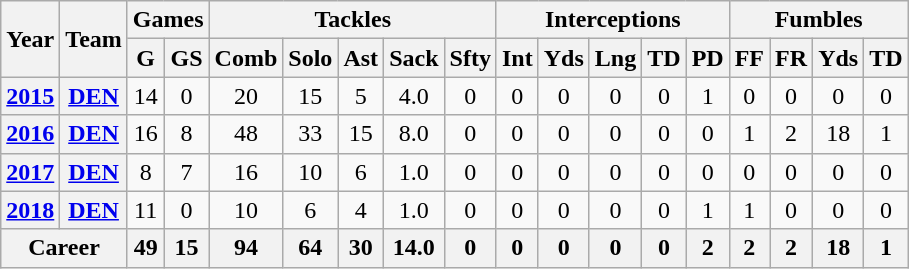<table class= "wikitable" style="text-align: center;">
<tr>
<th rowspan="2">Year</th>
<th rowspan="2">Team</th>
<th colspan="2">Games</th>
<th colspan="5">Tackles</th>
<th colspan="5">Interceptions</th>
<th colspan="5">Fumbles</th>
</tr>
<tr>
<th>G</th>
<th>GS</th>
<th>Comb</th>
<th>Solo</th>
<th>Ast</th>
<th>Sack</th>
<th>Sfty</th>
<th>Int</th>
<th>Yds</th>
<th>Lng</th>
<th>TD</th>
<th>PD</th>
<th>FF</th>
<th>FR</th>
<th>Yds</th>
<th>TD</th>
</tr>
<tr>
<th><a href='#'>2015</a></th>
<th><a href='#'>DEN</a></th>
<td>14</td>
<td>0</td>
<td>20</td>
<td>15</td>
<td>5</td>
<td>4.0</td>
<td>0</td>
<td>0</td>
<td>0</td>
<td>0</td>
<td>0</td>
<td>1</td>
<td>0</td>
<td>0</td>
<td>0</td>
<td>0</td>
</tr>
<tr>
<th><a href='#'>2016</a></th>
<th><a href='#'>DEN</a></th>
<td>16</td>
<td>8</td>
<td>48</td>
<td>33</td>
<td>15</td>
<td>8.0</td>
<td>0</td>
<td>0</td>
<td>0</td>
<td>0</td>
<td>0</td>
<td>0</td>
<td>1</td>
<td>2</td>
<td>18</td>
<td>1</td>
</tr>
<tr>
<th><a href='#'>2017</a></th>
<th><a href='#'>DEN</a></th>
<td>8</td>
<td>7</td>
<td>16</td>
<td>10</td>
<td>6</td>
<td>1.0</td>
<td>0</td>
<td>0</td>
<td>0</td>
<td>0</td>
<td>0</td>
<td>0</td>
<td>0</td>
<td>0</td>
<td>0</td>
<td>0</td>
</tr>
<tr>
<th><a href='#'>2018</a></th>
<th><a href='#'>DEN</a></th>
<td>11</td>
<td>0</td>
<td>10</td>
<td>6</td>
<td>4</td>
<td>1.0</td>
<td>0</td>
<td>0</td>
<td>0</td>
<td>0</td>
<td>0</td>
<td>1</td>
<td>1</td>
<td>0</td>
<td>0</td>
<td>0</td>
</tr>
<tr>
<th colspan="2">Career</th>
<th>49</th>
<th>15</th>
<th>94</th>
<th>64</th>
<th>30</th>
<th>14.0</th>
<th>0</th>
<th>0</th>
<th>0</th>
<th>0</th>
<th>0</th>
<th>2</th>
<th>2</th>
<th>2</th>
<th>18</th>
<th>1</th>
</tr>
</table>
